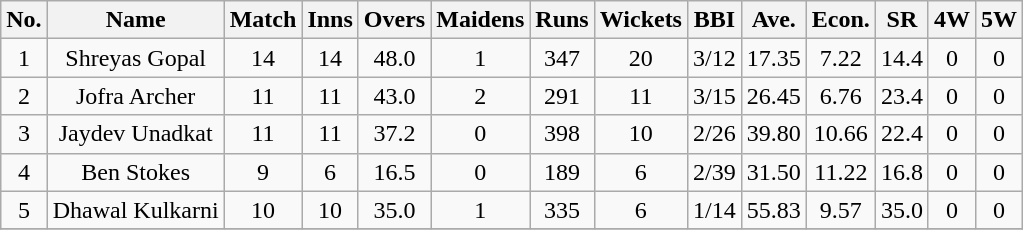<table class="wikitable sortable" style="text-align: center;">
<tr>
<th>No.</th>
<th>Name</th>
<th>Match</th>
<th>Inns</th>
<th>Overs</th>
<th>Maidens</th>
<th>Runs</th>
<th>Wickets</th>
<th>BBI</th>
<th>Ave.</th>
<th>Econ.</th>
<th>SR</th>
<th>4W</th>
<th>5W</th>
</tr>
<tr>
<td>1</td>
<td>Shreyas Gopal</td>
<td>14</td>
<td>14</td>
<td>48.0</td>
<td>1</td>
<td>347</td>
<td>20</td>
<td>3/12</td>
<td>17.35</td>
<td>7.22</td>
<td>14.4</td>
<td>0</td>
<td>0</td>
</tr>
<tr>
<td>2</td>
<td>Jofra Archer</td>
<td>11</td>
<td>11</td>
<td>43.0</td>
<td>2</td>
<td>291</td>
<td>11</td>
<td>3/15</td>
<td>26.45</td>
<td>6.76</td>
<td>23.4</td>
<td>0</td>
<td>0</td>
</tr>
<tr>
<td>3</td>
<td>Jaydev Unadkat</td>
<td>11</td>
<td>11</td>
<td>37.2</td>
<td>0</td>
<td>398</td>
<td>10</td>
<td>2/26</td>
<td>39.80</td>
<td>10.66</td>
<td>22.4</td>
<td>0</td>
<td>0</td>
</tr>
<tr>
<td>4</td>
<td>Ben Stokes</td>
<td>9</td>
<td>6</td>
<td>16.5</td>
<td>0</td>
<td>189</td>
<td>6</td>
<td>2/39</td>
<td>31.50</td>
<td>11.22</td>
<td>16.8</td>
<td>0</td>
<td>0</td>
</tr>
<tr>
<td>5</td>
<td>Dhawal Kulkarni</td>
<td>10</td>
<td>10</td>
<td>35.0</td>
<td>1</td>
<td>335</td>
<td>6</td>
<td>1/14</td>
<td>55.83</td>
<td>9.57</td>
<td>35.0</td>
<td>0</td>
<td>0</td>
</tr>
<tr>
</tr>
</table>
